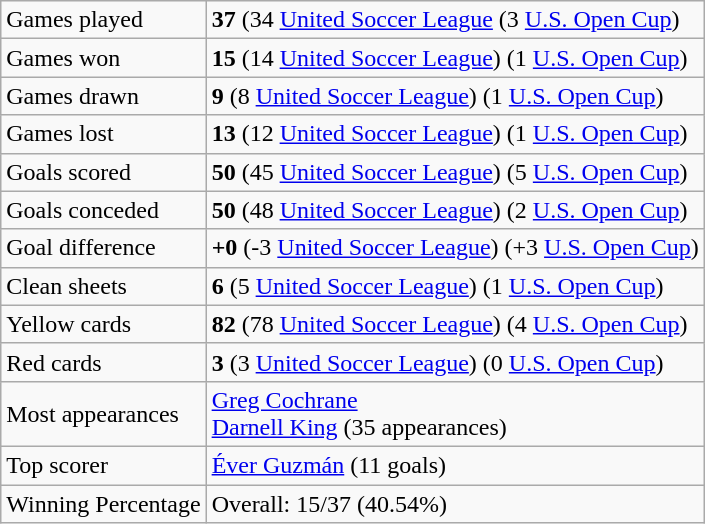<table class="wikitable">
<tr>
<td>Games played</td>
<td><strong>37</strong> (34 <a href='#'>United Soccer League</a> (3 <a href='#'>U.S. Open Cup</a>)</td>
</tr>
<tr>
<td>Games won</td>
<td><strong>15</strong> (14 <a href='#'>United Soccer League</a>) (1 <a href='#'>U.S. Open Cup</a>)</td>
</tr>
<tr>
<td>Games drawn</td>
<td><strong>9</strong> (8 <a href='#'>United Soccer League</a>) (1 <a href='#'>U.S. Open Cup</a>)</td>
</tr>
<tr>
<td>Games lost</td>
<td><strong>13</strong> (12 <a href='#'>United Soccer League</a>) (1 <a href='#'>U.S. Open Cup</a>)</td>
</tr>
<tr>
<td>Goals scored</td>
<td><strong>50</strong> (45 <a href='#'>United Soccer League</a>) (5 <a href='#'>U.S. Open Cup</a>)</td>
</tr>
<tr>
<td>Goals conceded</td>
<td><strong>50</strong> (48 <a href='#'>United Soccer League</a>) (2 <a href='#'>U.S. Open Cup</a>)</td>
</tr>
<tr>
<td>Goal difference</td>
<td><strong>+0</strong> (-3 <a href='#'>United Soccer League</a>) (+3 <a href='#'>U.S. Open Cup</a>)</td>
</tr>
<tr>
<td>Clean sheets</td>
<td><strong>6</strong> (5 <a href='#'>United Soccer League</a>) (1 <a href='#'>U.S. Open Cup</a>)</td>
</tr>
<tr>
<td>Yellow cards</td>
<td><strong>82</strong> (78 <a href='#'>United Soccer League</a>) (4 <a href='#'>U.S. Open Cup</a>)</td>
</tr>
<tr>
<td>Red cards</td>
<td><strong>3</strong> (3 <a href='#'>United Soccer League</a>) (0 <a href='#'>U.S. Open Cup</a>)</td>
</tr>
<tr>
<td>Most appearances</td>
<td> <a href='#'>Greg Cochrane</a> <br>  <a href='#'>Darnell King</a> (35 appearances)</td>
</tr>
<tr>
<td>Top scorer</td>
<td> <a href='#'>Éver Guzmán</a> (11 goals)</td>
</tr>
<tr>
<td>Winning Percentage</td>
<td>Overall: 15/37 (40.54%)</td>
</tr>
</table>
